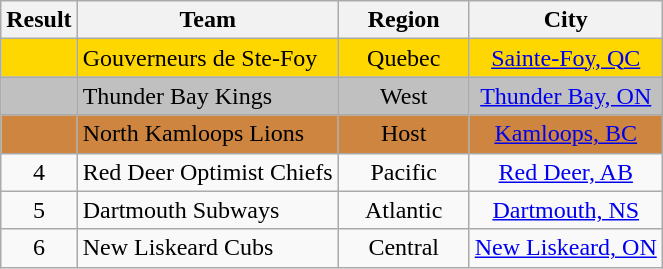<table class="wikitable" style="text-align: center;">
<tr>
<th width=20>Result</th>
<th>Team</th>
<th width=80>Region</th>
<th>City</th>
</tr>
<tr align="center" bgcolor=gold>
<td></td>
<td align="left">Gouverneurs de Ste-Foy</td>
<td>Quebec</td>
<td><a href='#'>Sainte-Foy, QC</a></td>
</tr>
<tr align="center" bgcolor=silver>
<td></td>
<td align="left">Thunder Bay Kings</td>
<td>West</td>
<td><a href='#'>Thunder Bay, ON</a></td>
</tr>
<tr align="center" bgcolor=Peru>
<td></td>
<td align="left">North Kamloops Lions</td>
<td>Host</td>
<td><a href='#'>Kamloops, BC</a></td>
</tr>
<tr>
<td>4</td>
<td align="left">Red Deer Optimist Chiefs</td>
<td>Pacific</td>
<td><a href='#'>Red Deer, AB</a></td>
</tr>
<tr>
<td>5</td>
<td align="left">Dartmouth Subways</td>
<td>Atlantic</td>
<td><a href='#'>Dartmouth, NS</a></td>
</tr>
<tr>
<td>6</td>
<td align="left">New Liskeard Cubs</td>
<td>Central</td>
<td><a href='#'>New Liskeard, ON</a></td>
</tr>
</table>
